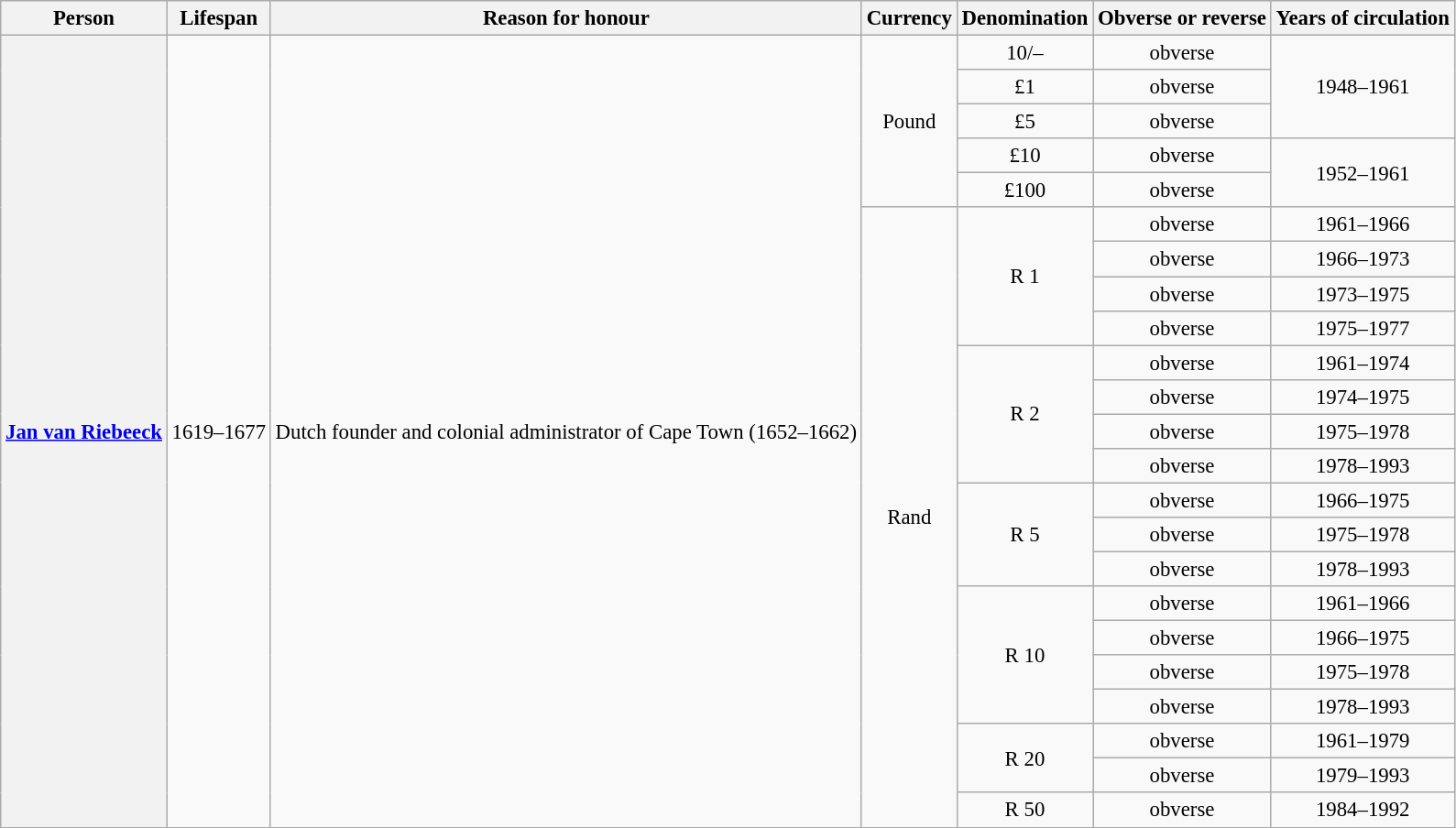<table class="wikitable" style="font-size:95%; text-align:center;">
<tr>
<th>Person</th>
<th>Lifespan</th>
<th>Reason for honour</th>
<th>Currency</th>
<th>Denomination</th>
<th>Obverse or reverse</th>
<th>Years of circulation</th>
</tr>
<tr>
<th rowspan="23"><a href='#'>Jan van Riebeeck</a></th>
<td rowspan="23">1619–1677</td>
<td rowspan="23">Dutch founder and colonial administrator of Cape Town (1652–1662)</td>
<td rowspan="5">Pound</td>
<td>10/–</td>
<td>obverse</td>
<td rowspan="3">1948–1961</td>
</tr>
<tr>
<td>£1</td>
<td>obverse</td>
</tr>
<tr>
<td>£5</td>
<td>obverse</td>
</tr>
<tr>
<td>£10</td>
<td>obverse</td>
<td rowspan="2">1952–1961</td>
</tr>
<tr>
<td>£100</td>
<td>obverse</td>
</tr>
<tr>
<td rowspan="18">Rand</td>
<td rowspan="4">R 1</td>
<td>obverse</td>
<td>1961–1966</td>
</tr>
<tr>
<td>obverse</td>
<td>1966–1973</td>
</tr>
<tr>
<td>obverse</td>
<td>1973–1975</td>
</tr>
<tr>
<td>obverse</td>
<td>1975–1977</td>
</tr>
<tr>
<td rowspan="4">R 2</td>
<td>obverse</td>
<td>1961–1974</td>
</tr>
<tr>
<td>obverse</td>
<td>1974–1975</td>
</tr>
<tr>
<td>obverse</td>
<td>1975–1978</td>
</tr>
<tr>
<td>obverse</td>
<td>1978–1993</td>
</tr>
<tr>
<td rowspan="3">R 5</td>
<td>obverse</td>
<td>1966–1975</td>
</tr>
<tr>
<td>obverse</td>
<td>1975–1978</td>
</tr>
<tr>
<td>obverse</td>
<td>1978–1993</td>
</tr>
<tr>
<td rowspan="4">R 10</td>
<td>obverse</td>
<td>1961–1966</td>
</tr>
<tr>
<td>obverse</td>
<td>1966–1975</td>
</tr>
<tr>
<td>obverse</td>
<td>1975–1978</td>
</tr>
<tr>
<td>obverse</td>
<td>1978–1993</td>
</tr>
<tr>
<td rowspan="2">R 20</td>
<td>obverse</td>
<td>1961–1979</td>
</tr>
<tr>
<td>obverse</td>
<td>1979–1993</td>
</tr>
<tr>
<td>R 50</td>
<td>obverse</td>
<td>1984–1992</td>
</tr>
</table>
